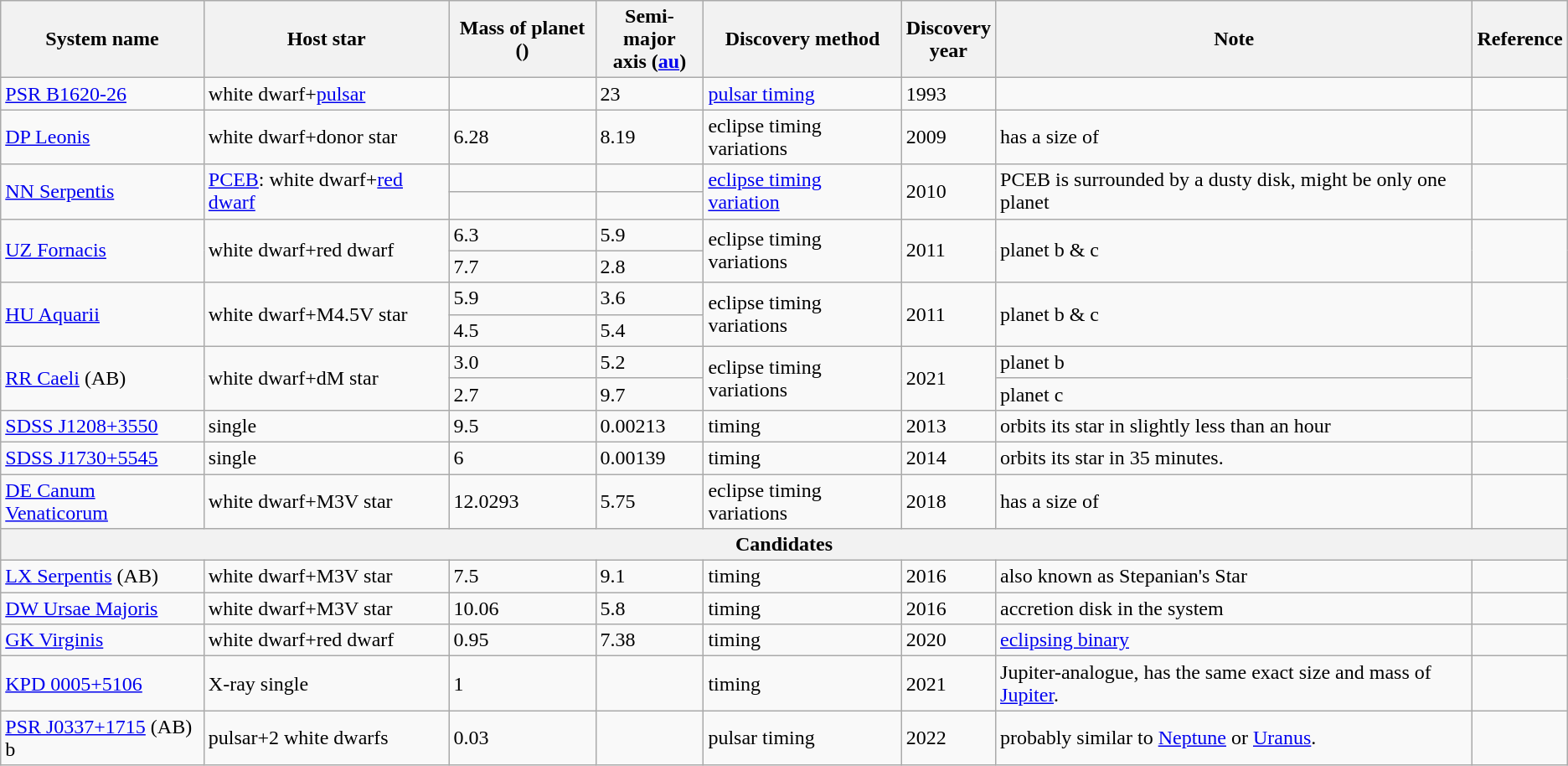<table class="wikitable">
<tr>
<th>System name</th>
<th>Host star</th>
<th>Mass of planet ()</th>
<th>Semi-major<br>axis (<a href='#'>au</a>)</th>
<th>Discovery method</th>
<th>Discovery<br>year</th>
<th>Note</th>
<th>Reference</th>
</tr>
<tr>
<td><a href='#'>PSR B1620-26</a></td>
<td>white dwarf+<a href='#'>pulsar</a></td>
<td></td>
<td>23</td>
<td><a href='#'>pulsar timing</a></td>
<td>1993</td>
<td></td>
<td></td>
</tr>
<tr>
<td><a href='#'>DP Leonis</a></td>
<td>white dwarf+donor star</td>
<td>6.28</td>
<td>8.19</td>
<td>eclipse timing variations</td>
<td>2009</td>
<td>has a size of </td>
<td></td>
</tr>
<tr>
<td rowspan="2"><a href='#'>NN Serpentis</a></td>
<td rowspan="2"><a href='#'>PCEB</a>: white dwarf+<a href='#'>red dwarf</a></td>
<td></td>
<td></td>
<td rowspan="2"><a href='#'>eclipse timing variation</a></td>
<td rowspan="2">2010</td>
<td rowspan="2">PCEB is surrounded by a dusty disk, might be only one planet</td>
<td rowspan="2"></td>
</tr>
<tr>
<td></td>
<td></td>
</tr>
<tr>
<td rowspan="2"><a href='#'>UZ Fornacis</a></td>
<td rowspan="2">white dwarf+red dwarf</td>
<td>6.3</td>
<td>5.9</td>
<td rowspan="2">eclipse timing variations</td>
<td rowspan="2">2011</td>
<td rowspan="2">planet b & c</td>
<td rowspan="2"></td>
</tr>
<tr>
<td>7.7</td>
<td>2.8</td>
</tr>
<tr>
<td rowspan="2"><a href='#'>HU Aquarii</a></td>
<td rowspan="2">white dwarf+M4.5V star</td>
<td>5.9</td>
<td>3.6</td>
<td rowspan="2">eclipse timing variations</td>
<td rowspan="2">2011</td>
<td rowspan="2">planet b & c</td>
<td rowspan="2"></td>
</tr>
<tr>
<td>4.5</td>
<td>5.4</td>
</tr>
<tr>
<td rowspan="2"><a href='#'>RR Caeli</a> (AB)</td>
<td rowspan="2">white dwarf+dM star</td>
<td>3.0</td>
<td>5.2</td>
<td rowspan="2">eclipse timing variations</td>
<td rowspan="2">2021</td>
<td>planet b</td>
<td rowspan="2"></td>
</tr>
<tr>
<td>2.7</td>
<td>9.7</td>
<td>planet c</td>
</tr>
<tr>
<td><a href='#'>SDSS J1208+3550</a></td>
<td>single</td>
<td>9.5</td>
<td>0.00213</td>
<td>timing</td>
<td>2013</td>
<td>orbits its star in slightly less than an hour</td>
<td></td>
</tr>
<tr>
<td><a href='#'>SDSS J1730+5545</a></td>
<td>single</td>
<td>6</td>
<td>0.00139</td>
<td>timing</td>
<td>2014</td>
<td>orbits its star in 35 minutes.</td>
<td> </td>
</tr>
<tr>
<td><a href='#'>DE Canum Venaticorum</a></td>
<td>white dwarf+M3V star</td>
<td>12.0293</td>
<td>5.75</td>
<td>eclipse timing variations</td>
<td>2018</td>
<td>has a size of </td>
<td> </td>
</tr>
<tr>
<th colspan="8">Candidates</th>
</tr>
<tr>
<td><a href='#'>LX Serpentis</a> (AB)</td>
<td>white dwarf+M3V star</td>
<td>7.5</td>
<td>9.1</td>
<td>timing</td>
<td>2016</td>
<td>also known as Stepanian's Star</td>
<td> </td>
</tr>
<tr>
<td><a href='#'>DW Ursae Majoris</a></td>
<td>white dwarf+M3V star</td>
<td>10.06</td>
<td>5.8</td>
<td>timing</td>
<td>2016</td>
<td>accretion disk in the system</td>
<td></td>
</tr>
<tr>
<td><a href='#'>GK Virginis</a></td>
<td>white dwarf+red dwarf</td>
<td>0.95</td>
<td>7.38</td>
<td>timing</td>
<td>2020</td>
<td><a href='#'>eclipsing binary</a></td>
<td></td>
</tr>
<tr>
<td><a href='#'>KPD 0005+5106</a></td>
<td>X-ray single</td>
<td>1</td>
<td></td>
<td>timing</td>
<td>2021</td>
<td>Jupiter-analogue, has the same exact size and mass of <a href='#'>Jupiter</a>.</td>
<td></td>
</tr>
<tr>
<td><a href='#'>PSR J0337+1715</a> (AB) b</td>
<td>pulsar+2 white dwarfs</td>
<td>0.03</td>
<td></td>
<td>pulsar timing</td>
<td>2022</td>
<td>probably similar to <a href='#'>Neptune</a> or <a href='#'>Uranus</a>.</td>
<td></td>
</tr>
</table>
